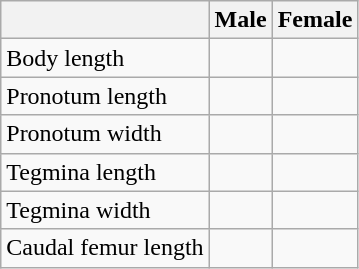<table class="wikitable">
<tr>
<th></th>
<th>Male</th>
<th>Female</th>
</tr>
<tr>
<td>Body length</td>
<td></td>
<td></td>
</tr>
<tr>
<td>Pronotum length</td>
<td></td>
<td></td>
</tr>
<tr>
<td>Pronotum width</td>
<td></td>
<td></td>
</tr>
<tr>
<td>Tegmina length</td>
<td></td>
<td></td>
</tr>
<tr>
<td>Tegmina width</td>
<td></td>
<td></td>
</tr>
<tr>
<td>Caudal femur length</td>
<td></td>
<td></td>
</tr>
</table>
